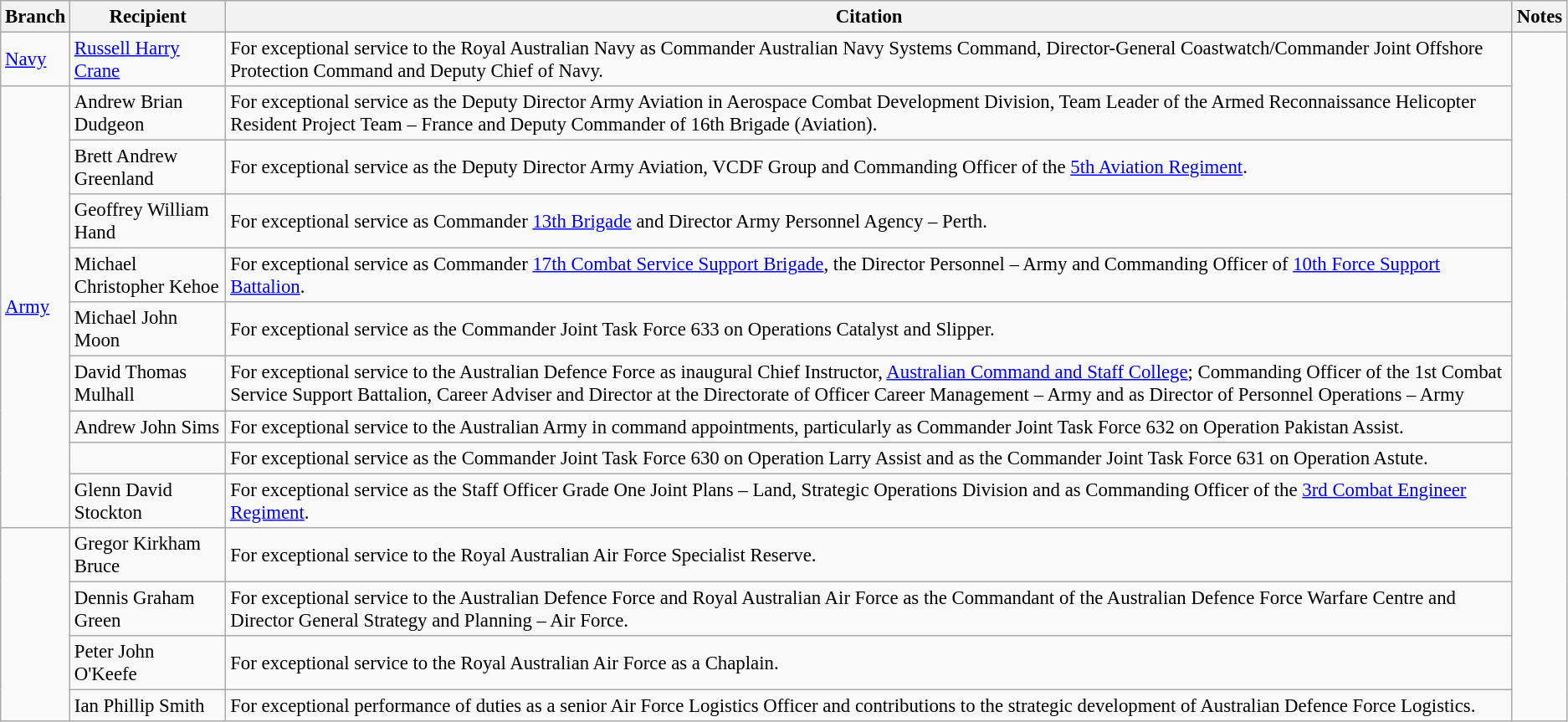<table class="wikitable" style="font-size:95%;">
<tr>
<th>Branch</th>
<th>Recipient</th>
<th>Citation</th>
<th>Notes</th>
</tr>
<tr>
<td><a href='#'>Navy</a></td>
<td> <a href='#'>Russell Harry Crane</a> </td>
<td>For exceptional service to the Royal Australian Navy as Commander Australian Navy Systems Command, Director-General Coastwatch/Commander Joint Offshore Protection Command and Deputy Chief of Navy.</td>
<td rowspan=14></td>
</tr>
<tr>
<td rowspan=9><a href='#'>Army</a></td>
<td> Andrew Brian Dudgeon</td>
<td>For exceptional service as the Deputy Director Army Aviation in Aerospace Combat Development Division, Team Leader of the Armed Reconnaissance Helicopter Resident Project Team – France and Deputy Commander of 16th Brigade (Aviation).</td>
</tr>
<tr>
<td> Brett Andrew Greenland</td>
<td>For exceptional service as the Deputy Director Army Aviation, VCDF Group and Commanding Officer of the <a href='#'>5th Aviation Regiment</a>.</td>
</tr>
<tr>
<td> Geoffrey William Hand </td>
<td>For exceptional service as Commander <a href='#'>13th Brigade</a> and Director Army Personnel Agency – Perth.</td>
</tr>
<tr>
<td> Michael Christopher Kehoe</td>
<td>For exceptional service as Commander <a href='#'>17th Combat Service Support Brigade</a>, the Director Personnel – Army and Commanding Officer of <a href='#'>10th Force Support Battalion</a>.</td>
</tr>
<tr>
<td> Michael John Moon </td>
<td>For exceptional service as the Commander Joint Task Force 633 on Operations Catalyst and Slipper.</td>
</tr>
<tr>
<td> David Thomas Mulhall</td>
<td>For exceptional service to the Australian Defence Force as inaugural Chief Instructor, <a href='#'>Australian Command and Staff College</a>; Commanding Officer of the 1st Combat Service Support Battalion, Career Adviser and Director at the Directorate of Officer Career Management – Army and as Director of Personnel Operations – Army</td>
</tr>
<tr>
<td> Andrew John Sims </td>
<td>For exceptional service to the Australian Army in command appointments, particularly as Commander Joint Task Force 632 on Operation Pakistan Assist.</td>
</tr>
<tr>
<td></td>
<td>For exceptional service as the Commander Joint Task Force 630 on Operation Larry Assist and as the Commander Joint Task Force 631 on Operation Astute.</td>
</tr>
<tr>
<td> Glenn David Stockton</td>
<td>For exceptional service as the Staff Officer Grade One Joint Plans – Land, Strategic Operations Division and as Commanding Officer of the <a href='#'>3rd Combat Engineer Regiment</a>.</td>
</tr>
<tr>
<td rowspan=4></td>
<td> Gregor Kirkham Bruce</td>
<td>For exceptional service to the Royal Australian Air Force Specialist Reserve.</td>
</tr>
<tr>
<td> Dennis Graham Green</td>
<td>For exceptional service to the Australian Defence Force and Royal Australian Air Force as the Commandant of the Australian Defence Force Warfare Centre and Director General Strategy and Planning – Air Force.</td>
</tr>
<tr>
<td> Peter John O'Keefe</td>
<td>For exceptional service to the Royal Australian Air Force as a Chaplain.</td>
</tr>
<tr>
<td> Ian Phillip Smith</td>
<td>For exceptional performance of duties as a senior Air Force Logistics Officer and contributions to the strategic development of Australian Defence Force Logistics.</td>
</tr>
</table>
